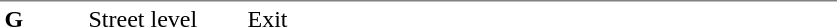<table table border=0 cellspacing=0 cellpadding=3>
<tr>
<td style="border-top:solid 1px gray;" width=50 valign=top><strong>G</strong></td>
<td style="border-top:solid 1px gray;" width=100 valign=top>Street level</td>
<td style="border-top:solid 1px gray;" width=390 valign=top>Exit</td>
</tr>
</table>
